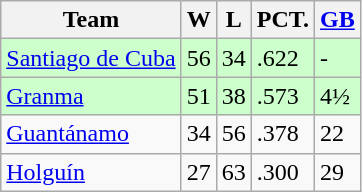<table class="wikitable">
<tr>
<th>Team</th>
<th>W</th>
<th>L</th>
<th>PCT.</th>
<th><a href='#'>GB</a></th>
</tr>
<tr style="background-color:#ccffcc;">
<td style="text-align: left"><a href='#'>Santiago de Cuba</a></td>
<td>56</td>
<td>34</td>
<td>.622</td>
<td>-</td>
</tr>
<tr style="background-color:#ccffcc;">
<td style="text-align: left"><a href='#'>Granma</a></td>
<td>51</td>
<td>38</td>
<td>.573</td>
<td>4½</td>
</tr>
<tr>
<td style="text-align: left"><a href='#'>Guantánamo</a></td>
<td>34</td>
<td>56</td>
<td>.378</td>
<td>22</td>
</tr>
<tr>
<td style="text-align: left"><a href='#'>Holguín</a></td>
<td>27</td>
<td>63</td>
<td>.300</td>
<td>29</td>
</tr>
</table>
